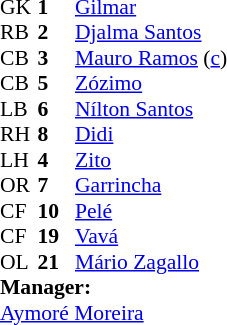<table style="font-size: 90%" cellspacing="0" cellpadding="0">
<tr>
<th width="25"></th>
<th width="25"></th>
</tr>
<tr>
<td>GK</td>
<td><strong>1</strong></td>
<td><a href='#'>Gilmar</a></td>
</tr>
<tr>
<td>RB</td>
<td><strong>2</strong></td>
<td><a href='#'>Djalma Santos</a></td>
</tr>
<tr>
<td>CB</td>
<td><strong>3</strong></td>
<td><a href='#'>Mauro Ramos</a> (<a href='#'>c</a>)</td>
</tr>
<tr>
<td>CB</td>
<td><strong>5</strong></td>
<td><a href='#'>Zózimo</a></td>
</tr>
<tr>
<td>LB</td>
<td><strong>6</strong></td>
<td><a href='#'>Nílton Santos</a></td>
</tr>
<tr>
<td>RH</td>
<td><strong>8</strong></td>
<td><a href='#'>Didi</a></td>
</tr>
<tr>
<td>LH</td>
<td><strong>4</strong></td>
<td><a href='#'>Zito</a></td>
</tr>
<tr>
<td>OR</td>
<td><strong>7</strong></td>
<td><a href='#'>Garrincha</a></td>
</tr>
<tr>
<td>CF</td>
<td><strong>10</strong></td>
<td><a href='#'>Pelé</a></td>
</tr>
<tr>
<td>CF</td>
<td><strong>19</strong></td>
<td><a href='#'>Vavá</a></td>
</tr>
<tr>
<td>OL</td>
<td><strong>21</strong></td>
<td><a href='#'>Mário Zagallo</a></td>
</tr>
<tr>
<td colspan="3"><strong>Manager:</strong></td>
</tr>
<tr>
<td colspan="3"><a href='#'>Aymoré Moreira</a></td>
</tr>
</table>
